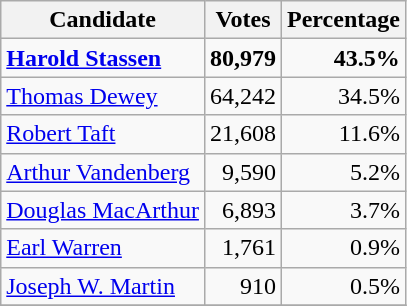<table class="wikitable" style="text-align:right;">
<tr>
<th>Candidate</th>
<th>Votes</th>
<th>Percentage</th>
</tr>
<tr>
<td style="text-align:left;"><strong><a href='#'>Harold Stassen</a></strong></td>
<td><strong>80,979</strong></td>
<td><strong>43.5%</strong></td>
</tr>
<tr>
<td style="text-align:left;"><a href='#'>Thomas Dewey</a></td>
<td>64,242</td>
<td>34.5%</td>
</tr>
<tr>
<td style="text-align:left;"><a href='#'>Robert Taft</a></td>
<td>21,608</td>
<td>11.6%</td>
</tr>
<tr>
<td style="text-align:left;"><a href='#'>Arthur Vandenberg</a></td>
<td>9,590</td>
<td>5.2%</td>
</tr>
<tr>
<td style="text-align:left;"><a href='#'>Douglas MacArthur</a></td>
<td>6,893</td>
<td>3.7%</td>
</tr>
<tr>
<td style="text-align:left;"><a href='#'>Earl Warren</a></td>
<td>1,761</td>
<td>0.9%</td>
</tr>
<tr>
<td style="text-align:left;"><a href='#'>Joseph W. Martin</a></td>
<td>910</td>
<td>0.5%</td>
</tr>
<tr>
</tr>
</table>
